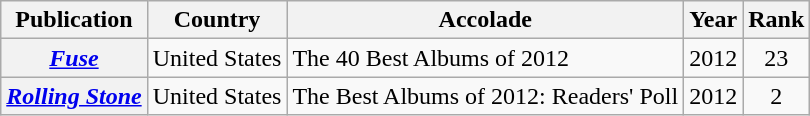<table class="wikitable sortable plainrowheaders">
<tr>
<th scope="col">Publication</th>
<th scope="col">Country</th>
<th scope="col">Accolade</th>
<th scope="col">Year</th>
<th scope="col">Rank</th>
</tr>
<tr>
<th scope="row"><em><a href='#'>Fuse</a></em></th>
<td style="text-align:center;">United States</td>
<td>The 40 Best Albums of 2012</td>
<td>2012</td>
<td style="text-align:center;">23</td>
</tr>
<tr>
<th scope="row"><em><a href='#'>Rolling Stone</a></em></th>
<td style="text-align:center;">United States</td>
<td>The Best Albums of 2012: Readers' Poll</td>
<td>2012</td>
<td style="text-align:center;">2</td>
</tr>
</table>
